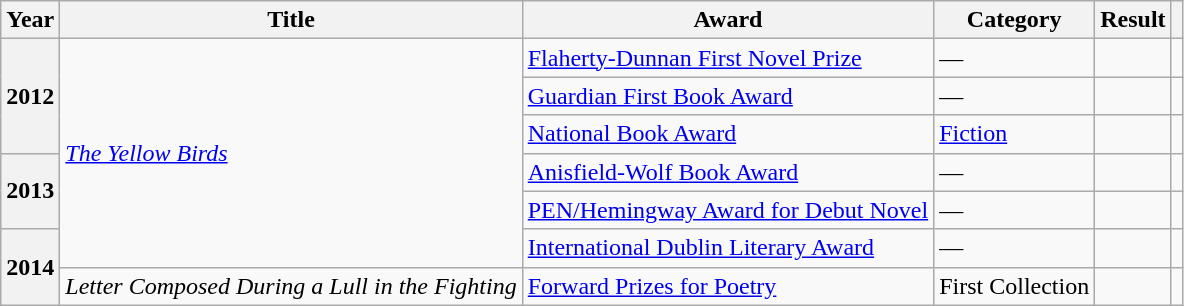<table class="wikitable sortable">
<tr>
<th scope="col">Year</th>
<th>Title</th>
<th>Award</th>
<th>Category</th>
<th>Result</th>
<th></th>
</tr>
<tr>
<th rowspan="3">2012</th>
<td rowspan="6"><em><a href='#'>The Yellow Birds</a></em></td>
<td><a href='#'>Flaherty-Dunnan First Novel Prize</a></td>
<td>—</td>
<td></td>
<td></td>
</tr>
<tr>
<td><a href='#'>Guardian First Book Award</a></td>
<td>—</td>
<td></td>
<td></td>
</tr>
<tr>
<td><a href='#'>National Book Award</a></td>
<td><a href='#'>Fiction</a></td>
<td></td>
<td></td>
</tr>
<tr>
<th rowspan="2">2013</th>
<td><a href='#'>Anisfield-Wolf Book Award</a></td>
<td>—</td>
<td></td>
<td></td>
</tr>
<tr>
<td><a href='#'>PEN/Hemingway Award for Debut Novel</a></td>
<td>—</td>
<td></td>
<td></td>
</tr>
<tr>
<th rowspan="2">2014</th>
<td><a href='#'>International Dublin Literary Award</a></td>
<td>—</td>
<td></td>
<td></td>
</tr>
<tr>
<td><em>Letter Composed During a Lull in the Fighting</em></td>
<td><a href='#'>Forward Prizes for Poetry</a></td>
<td>First Collection</td>
<td></td>
<td></td>
</tr>
</table>
